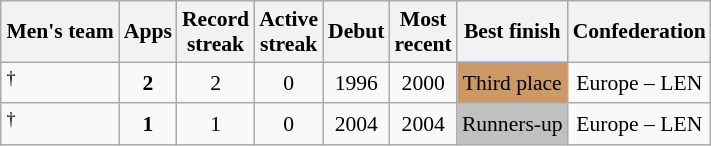<table class="wikitable" style="text-align: center; font-size: 90%; margin-left: 1em;">
<tr>
<th>Men's team</th>
<th>Apps</th>
<th>Record<br>streak</th>
<th>Active<br>streak</th>
<th>Debut</th>
<th>Most<br>recent</th>
<th>Best finish</th>
<th>Confederation</th>
</tr>
<tr>
<td style="text-align: left;"><em></em><sup>†</sup></td>
<td><strong>2</strong></td>
<td>2</td>
<td>0</td>
<td>1996</td>
<td>2000</td>
<td style="background-color: #cc9966;">Third place</td>
<td>Europe – LEN</td>
</tr>
<tr>
<td style="text-align: left;"><em></em><sup>†</sup></td>
<td><strong>1</strong></td>
<td>1</td>
<td>0</td>
<td>2004</td>
<td>2004</td>
<td style="background-color: silver;">Runners-up</td>
<td>Europe – LEN</td>
</tr>
</table>
